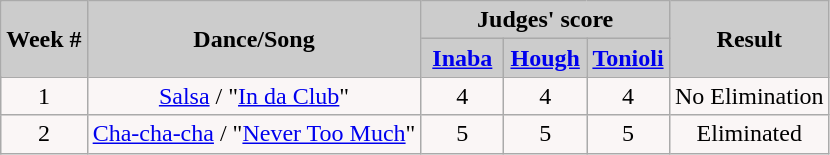<table class="wikitable" style="float:left;">
<tr style="text-align:Center; background:#ccc;">
<td rowspan="2"><strong>Week #</strong></td>
<td rowspan="2"><strong>Dance/Song</strong></td>
<td colspan="3"><strong>Judges' score</strong></td>
<td rowspan="2"><strong>Result</strong></td>
</tr>
<tr style="text-align:center; background:#ccc;">
<td style="width:10%; "><strong><a href='#'>Inaba</a></strong></td>
<td style="width:10%; "><strong><a href='#'>Hough</a></strong></td>
<td style="width:10%; "><strong><a href='#'>Tonioli</a></strong></td>
</tr>
<tr style="text-align:center; background:#faf6f6;">
<td bgcolor="#FAF6F6">1</td>
<td bgcolor="#FAF6F6"><a href='#'>Salsa</a> / "<a href='#'>In da Club</a>"</td>
<td bgcolor="#FAF6F6">4</td>
<td bgcolor="#FAF6F6">4</td>
<td bgcolor="#FAF6F6">4</td>
<td bgcolor="#FAF6F6">No Elimination</td>
</tr>
<tr style="text-align:center; background:#faf6f6;">
<td bgcolor="#FAF6F6">2</td>
<td bgcolor="#FAF6F6"><a href='#'>Cha-cha-cha</a> / "<a href='#'>Never Too Much</a>"</td>
<td bgcolor="#FAF6F6">5</td>
<td bgcolor="#FAF6F6">5</td>
<td bgcolor="#FAF6F6">5</td>
<td bgcolor="#FAF6F6">Eliminated</td>
</tr>
</table>
